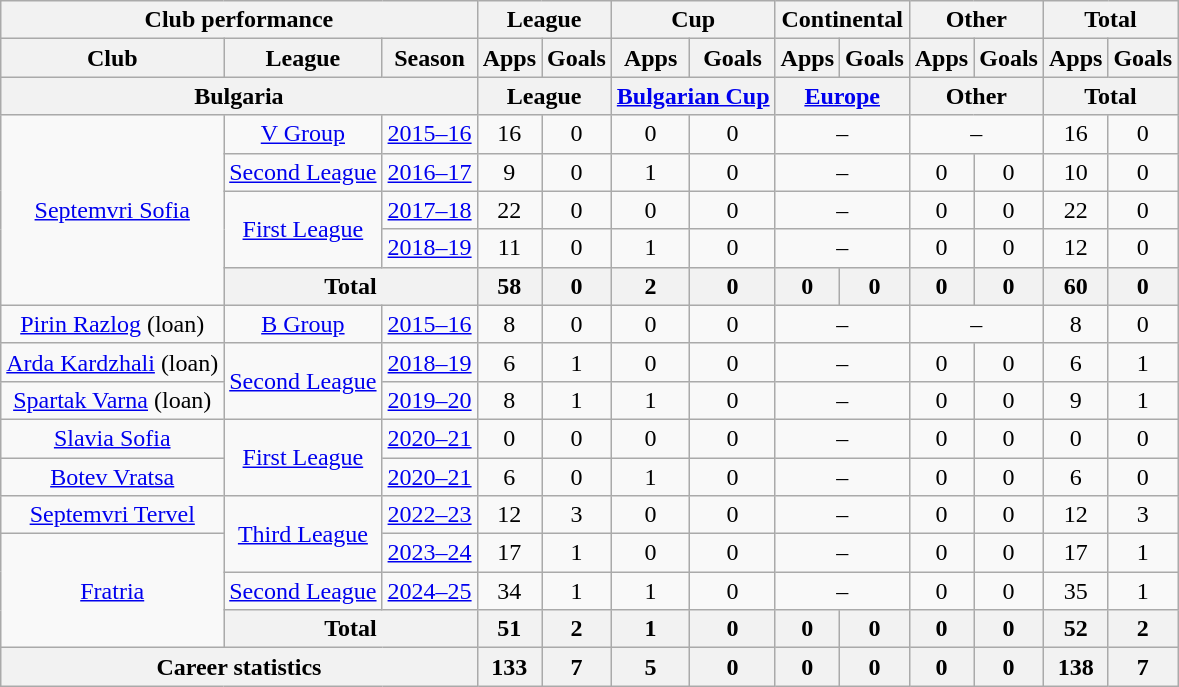<table class="wikitable" style="text-align: center">
<tr>
<th Colspan="3">Club performance</th>
<th Colspan="2">League</th>
<th Colspan="2">Cup</th>
<th Colspan="2">Continental</th>
<th Colspan="2">Other</th>
<th Colspan="3">Total</th>
</tr>
<tr>
<th>Club</th>
<th>League</th>
<th>Season</th>
<th>Apps</th>
<th>Goals</th>
<th>Apps</th>
<th>Goals</th>
<th>Apps</th>
<th>Goals</th>
<th>Apps</th>
<th>Goals</th>
<th>Apps</th>
<th>Goals</th>
</tr>
<tr>
<th Colspan="3">Bulgaria</th>
<th Colspan="2">League</th>
<th Colspan="2"><a href='#'>Bulgarian Cup</a></th>
<th Colspan="2"><a href='#'>Europe</a></th>
<th Colspan="2">Other</th>
<th Colspan="2">Total</th>
</tr>
<tr>
<td rowspan="5" valign="center"><a href='#'>Septemvri Sofia</a></td>
<td rowspan="1"><a href='#'>V Group</a></td>
<td><a href='#'>2015–16</a></td>
<td>16</td>
<td>0</td>
<td>0</td>
<td>0</td>
<td colspan="2">–</td>
<td colspan="2">–</td>
<td>16</td>
<td>0</td>
</tr>
<tr>
<td rowspan="1"><a href='#'>Second League</a></td>
<td><a href='#'>2016–17</a></td>
<td>9</td>
<td>0</td>
<td>1</td>
<td>0</td>
<td colspan="2">–</td>
<td>0</td>
<td>0</td>
<td>10</td>
<td>0</td>
</tr>
<tr>
<td rowspan="2"><a href='#'>First League</a></td>
<td><a href='#'>2017–18</a></td>
<td>22</td>
<td>0</td>
<td>0</td>
<td>0</td>
<td colspan="2">–</td>
<td>0</td>
<td>0</td>
<td>22</td>
<td>0</td>
</tr>
<tr>
<td><a href='#'>2018–19</a></td>
<td>11</td>
<td>0</td>
<td>1</td>
<td>0</td>
<td colspan="2">–</td>
<td>0</td>
<td>0</td>
<td>12</td>
<td>0</td>
</tr>
<tr>
<th colspan=2>Total</th>
<th>58</th>
<th>0</th>
<th>2</th>
<th>0</th>
<th>0</th>
<th>0</th>
<th>0</th>
<th>0</th>
<th>60</th>
<th>0</th>
</tr>
<tr>
<td rowspan="1" valign="center"><a href='#'>Pirin Razlog</a> (loan)</td>
<td rowspan="1"><a href='#'>B Group</a></td>
<td><a href='#'>2015–16</a></td>
<td>8</td>
<td>0</td>
<td>0</td>
<td>0</td>
<td colspan="2">–</td>
<td colspan="2">–</td>
<td>8</td>
<td>0</td>
</tr>
<tr>
<td rowspan="1" valign="center"><a href='#'>Arda Kardzhali</a> (loan)</td>
<td rowspan="2"><a href='#'>Second League</a></td>
<td><a href='#'>2018–19</a></td>
<td>6</td>
<td>1</td>
<td>0</td>
<td>0</td>
<td colspan="2">–</td>
<td>0</td>
<td>0</td>
<td>6</td>
<td>1</td>
</tr>
<tr>
<td rowspan="1" valign="center"><a href='#'>Spartak Varna</a> (loan)</td>
<td><a href='#'>2019–20</a></td>
<td>8</td>
<td>1</td>
<td>1</td>
<td>0</td>
<td colspan="2">–</td>
<td>0</td>
<td>0</td>
<td>9</td>
<td>1</td>
</tr>
<tr>
<td rowspan="1" valign="center"><a href='#'>Slavia Sofia</a></td>
<td rowspan="2"><a href='#'>First League</a></td>
<td><a href='#'>2020–21</a></td>
<td>0</td>
<td>0</td>
<td>0</td>
<td>0</td>
<td colspan="2">–</td>
<td>0</td>
<td>0</td>
<td>0</td>
<td>0</td>
</tr>
<tr>
<td rowspan="1" valign="center"><a href='#'>Botev Vratsa</a></td>
<td><a href='#'>2020–21</a></td>
<td>6</td>
<td>0</td>
<td>1</td>
<td>0</td>
<td colspan="2">–</td>
<td>0</td>
<td>0</td>
<td>6</td>
<td>0</td>
</tr>
<tr>
<td rowspan="1" valign="center"><a href='#'>Septemvri Tervel</a></td>
<td rowspan="2"><a href='#'>Third League</a></td>
<td><a href='#'>2022–23</a></td>
<td>12</td>
<td>3</td>
<td>0</td>
<td>0</td>
<td colspan="2">–</td>
<td>0</td>
<td>0</td>
<td>12</td>
<td>3</td>
</tr>
<tr>
<td rowspan="3" valign="center"><a href='#'>Fratria</a></td>
<td><a href='#'>2023–24</a></td>
<td>17</td>
<td>1</td>
<td>0</td>
<td>0</td>
<td colspan="2">–</td>
<td>0</td>
<td>0</td>
<td>17</td>
<td>1</td>
</tr>
<tr>
<td rowspan="1"><a href='#'>Second League</a></td>
<td><a href='#'>2024–25</a></td>
<td>34</td>
<td>1</td>
<td>1</td>
<td>0</td>
<td colspan="2">–</td>
<td>0</td>
<td>0</td>
<td>35</td>
<td>1</td>
</tr>
<tr>
<th colspan=2>Total</th>
<th>51</th>
<th>2</th>
<th>1</th>
<th>0</th>
<th>0</th>
<th>0</th>
<th>0</th>
<th>0</th>
<th>52</th>
<th>2</th>
</tr>
<tr>
<th colspan="3">Career statistics</th>
<th>133</th>
<th>7</th>
<th>5</th>
<th>0</th>
<th>0</th>
<th>0</th>
<th>0</th>
<th>0</th>
<th>138</th>
<th>7</th>
</tr>
</table>
